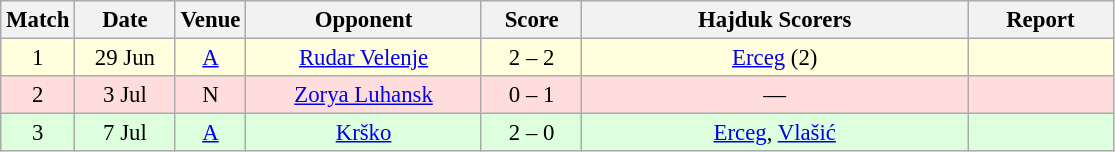<table class="wikitable sortable" style="text-align: center; font-size:95%;">
<tr>
<th width="30">Match</th>
<th width="60">Date<br></th>
<th width="20">Venue<br></th>
<th width="150">Opponent<br></th>
<th width="60">Score<br></th>
<th width="250">Hajduk Scorers</th>
<th width="90" class="unsortable">Report</th>
</tr>
<tr bgcolor="#ffffdd">
<td>1</td>
<td>29 Jun</td>
<td><a href='#'>A</a> </td>
<td> <a href='#'>Rudar Velenje</a></td>
<td>2 – 2</td>
<td> <a href='#'>Erceg</a> (2)</td>
<td></td>
</tr>
<tr bgcolor="#ffdddd">
<td>2</td>
<td>3 Jul</td>
<td>N </td>
<td> <a href='#'>Zorya Luhansk</a></td>
<td>0 – 1</td>
<td>—</td>
<td></td>
</tr>
<tr bgcolor="#ddffdd">
<td>3</td>
<td>7 Jul</td>
<td><a href='#'>A</a> </td>
<td> <a href='#'>Krško</a></td>
<td>2 – 0</td>
<td> <a href='#'>Erceg</a>, <a href='#'>Vlašić</a></td>
<td></td>
</tr>
</table>
